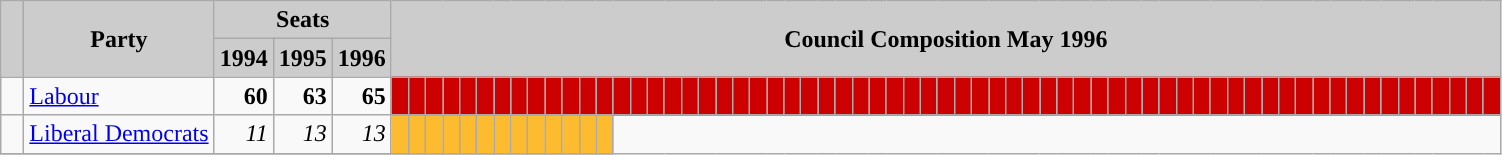<table class="wikitable">
<tr>
<th style="background:#ccc" rowspan="2">  </th>
<th style="background:#ccc" rowspan="2">Party</th>
<th style="background:#ccc" colspan="3">Seats</th>
<th style="background:#ccc" colspan="66" rowspan="2">Council Composition May 1996</th>
</tr>
<tr>
<th style="background:#ccc">1994</th>
<th style="background:#ccc">1995</th>
<th style="background:#ccc">1996</th>
</tr>
<tr>
<td style="background:"> </td>
<td><a href='#'>Labour</a></td>
<td style="text-align: right"><strong>60</strong></td>
<td style="text-align: right"><strong>63</strong></td>
<td style="text-align: right"><strong>65</strong></td>
<td style="background:#c00"> </td>
<td style="background:#c00"> </td>
<td style="background:#c00"> </td>
<td style="background:#c00"> </td>
<td style="background:#c00"> </td>
<td style="background:#c00"> </td>
<td style="background:#c00"> </td>
<td style="background:#c00"> </td>
<td style="background:#c00"> </td>
<td style="background:#c00"> </td>
<td style="background:#c00"> </td>
<td style="background:#c00"> </td>
<td style="background:#c00"> </td>
<td style="background:#c00"> </td>
<td style="background:#c00"> </td>
<td style="background:#c00"> </td>
<td style="background:#c00"> </td>
<td style="background:#c00"> </td>
<td style="background:#c00"> </td>
<td style="background:#c00"> </td>
<td style="background:#c00"> </td>
<td style="background:#c00"> </td>
<td style="background:#c00"> </td>
<td style="background:#c00"> </td>
<td style="background:#c00"> </td>
<td style="background:#c00"> </td>
<td style="background:#c00"> </td>
<td style="background:#c00"> </td>
<td style="background:#c00"> </td>
<td style="background:#c00"> </td>
<td style="background:#c00"> </td>
<td style="background:#c00"> </td>
<td style="background:#c00"> </td>
<td style="background:#c00"> </td>
<td style="background:#c00"> </td>
<td style="background:#c00"> </td>
<td style="background:#c00"> </td>
<td style="background:#c00"> </td>
<td style="background:#c00"> </td>
<td style="background:#c00"> </td>
<td style="background:#c00"> </td>
<td style="background:#c00"> </td>
<td style="background:#c00"> </td>
<td style="background:#c00"> </td>
<td style="background:#c00"> </td>
<td style="background:#c00"> </td>
<td style="background:#c00"> </td>
<td style="background:#c00"> </td>
<td style="background:#c00"> </td>
<td style="background:#c00"> </td>
<td style="background:#c00"> </td>
<td style="background:#c00"> </td>
<td style="background:#c00"> </td>
<td style="background:#c00"> </td>
<td style="background:#c00"> </td>
<td style="background:#c00"> </td>
<td style="background:#c00"> </td>
<td style="background:#c00"> </td>
<td style="background:#c00"> </td>
<td style="background:#c00"> </td>
<td style="background:#c00"> </td>
<td style="background:#c00"> </td>
<td style="background:#c00"> </td>
<td style="background:#c00"> </td>
<td style="background:#c00"> </td>
</tr>
<tr>
<td style="background:"> </td>
<td><a href='#'>Liberal Democrats</a></td>
<td style="text-align: right"><em>11</em></td>
<td style="text-align: right"><em>13</em></td>
<td style="text-align: right"><em>13</em></td>
<td style="background:#FDBB30"> </td>
<td style="background:#FDBB30"> </td>
<td style="background:#FDBB30"> </td>
<td style="background:#FDBB30"> </td>
<td style="background:#FDBB30"> </td>
<td style="background:#FDBB30"> </td>
<td style="background:#FDBB30"> </td>
<td style="background:#FDBB30"> </td>
<td style="background:#FDBB30"> </td>
<td style="background:#FDBB30"> </td>
<td style="background:#FDBB30"> </td>
<td style="background:#FDBB30"> </td>
<td style="background:#FDBB30"> </td>
</tr>
<tr>
</tr>
</table>
